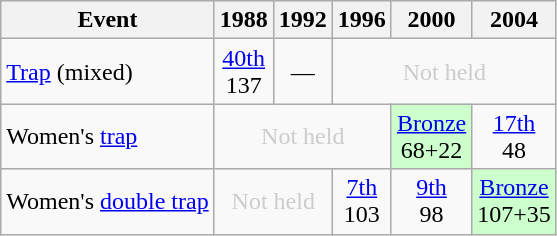<table class="wikitable" style="text-align: center">
<tr>
<th>Event</th>
<th>1988</th>
<th>1992</th>
<th>1996</th>
<th>2000</th>
<th>2004</th>
</tr>
<tr>
<td align="left"><a href='#'>Trap</a> (mixed)</td>
<td><a href='#'>40th</a><br>137</td>
<td>—</td>
<td colspan=3 style="color: #cccccc;">Not held</td>
</tr>
<tr>
<td align="left">Women's <a href='#'>trap</a></td>
<td colspan=3 style="color: #cccccc;">Not held</td>
<td style="background: #ccffcc;"> <a href='#'>Bronze</a><br>68+22</td>
<td><a href='#'>17th</a><br>48</td>
</tr>
<tr>
<td align="left">Women's <a href='#'>double trap</a></td>
<td colspan=2 style="color: #cccccc;">Not held</td>
<td><a href='#'>7th</a><br>103</td>
<td><a href='#'>9th</a><br>98</td>
<td style="background: #ccffcc;"> <a href='#'>Bronze</a><br>107+35</td>
</tr>
</table>
